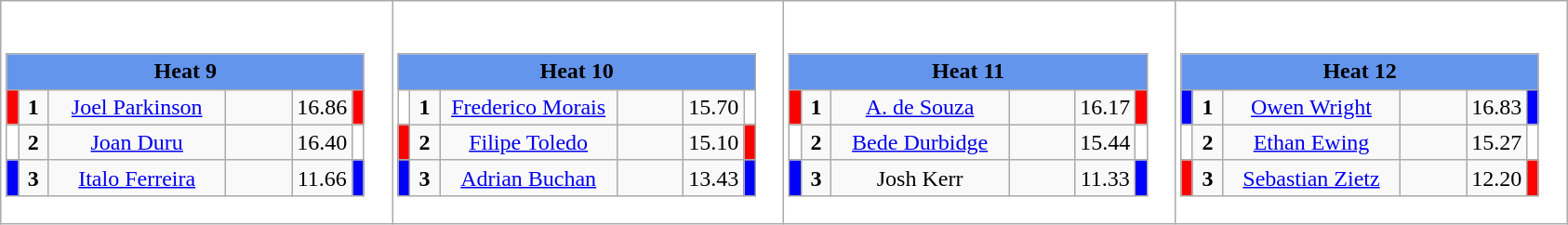<table class="wikitable" style="background:#fff;">
<tr>
<td><div><br><table class="wikitable">
<tr>
<td colspan="6"  style="text-align:center; background:#6495ed;"><strong>Heat 9</strong></td>
</tr>
<tr>
<td style="width:01px; background: #f00;"></td>
<td style="width:14px; text-align:center;"><strong>1</strong></td>
<td style="width:120px; text-align:center;"><a href='#'>Joel Parkinson</a></td>
<td style="width:40px; text-align:center;"></td>
<td style="width:20px; text-align:center;">16.86</td>
<td style="width:01px; background: #f00;"></td>
</tr>
<tr>
<td style="width:01px; background: #fff;"></td>
<td style="width:14px; text-align:center;"><strong>2</strong></td>
<td style="width:120px; text-align:center;"><a href='#'>Joan Duru</a></td>
<td style="width:40px; text-align:center;"></td>
<td style="width:20px; text-align:center;">16.40</td>
<td style="width:01px; background: #fff;"></td>
</tr>
<tr>
<td style="width:01px; background: #00f;"></td>
<td style="width:14px; text-align:center;"><strong>3</strong></td>
<td style="width:120px; text-align:center;"><a href='#'>Italo Ferreira</a></td>
<td style="width:40px; text-align:center;"></td>
<td style="width:20px; text-align:center;">11.66</td>
<td style="width:01px; background: #00f;"></td>
</tr>
</table>
</div></td>
<td><div><br><table class="wikitable">
<tr>
<td colspan="6"  style="text-align:center; background:#6495ed;"><strong>Heat 10</strong></td>
</tr>
<tr>
<td style="width:01px; background: #fff;"></td>
<td style="width:14px; text-align:center;"><strong>1</strong></td>
<td style="width:120px; text-align:center;"><a href='#'>Frederico Morais</a></td>
<td style="width:40px; text-align:center;"></td>
<td style="width:20px; text-align:center;">15.70</td>
<td style="width:01px; background: #fff;"></td>
</tr>
<tr>
<td style="width:01px; background: #f00;"></td>
<td style="width:14px; text-align:center;"><strong>2</strong></td>
<td style="width:120px; text-align:center;"><a href='#'>Filipe Toledo</a></td>
<td style="width:40px; text-align:center;"></td>
<td style="width:20px; text-align:center;">15.10</td>
<td style="width:01px; background: #f00;"></td>
</tr>
<tr>
<td style="width:01px; background: #00f;"></td>
<td style="width:14px; text-align:center;"><strong>3</strong></td>
<td style="width:120px; text-align:center;"><a href='#'>Adrian Buchan</a></td>
<td style="width:40px; text-align:center;"></td>
<td style="width:20px; text-align:center;">13.43</td>
<td style="width:01px; background: #00f;"></td>
</tr>
</table>
</div></td>
<td><div><br><table class="wikitable">
<tr>
<td colspan="6"  style="text-align:center; background:#6495ed;"><strong>Heat 11</strong></td>
</tr>
<tr>
<td style="width:01px; background: #f00;"></td>
<td style="width:14px; text-align:center;"><strong>1</strong></td>
<td style="width:120px; text-align:center;"><a href='#'>A. de Souza</a></td>
<td style="width:40px; text-align:center;"></td>
<td style="width:20px; text-align:center;">16.17</td>
<td style="width:01px; background: #f00;"></td>
</tr>
<tr>
<td style="width:01px; background: #fff;"></td>
<td style="width:14px; text-align:center;"><strong>2</strong></td>
<td style="width:120px; text-align:center;"><a href='#'>Bede Durbidge</a></td>
<td style="width:40px; text-align:center;"></td>
<td style="width:20px; text-align:center;">15.44</td>
<td style="width:01px; background: #fff;"></td>
</tr>
<tr>
<td style="width:01px; background: #00f;"></td>
<td style="width:14px; text-align:center;"><strong>3</strong></td>
<td style="width:120px; text-align:center;">Josh Kerr</td>
<td style="width:40px; text-align:center;"></td>
<td style="width:20px; text-align:center;">11.33</td>
<td style="width:01px; background: #00f;"></td>
</tr>
</table>
</div></td>
<td><div><br><table class="wikitable">
<tr>
<td colspan="6"  style="text-align:center; background:#6495ed;"><strong>Heat 12</strong></td>
</tr>
<tr>
<td style="width:01px; background: #00f;"></td>
<td style="width:14px; text-align:center;"><strong>1</strong></td>
<td style="width:120px; text-align:center;"><a href='#'>Owen Wright</a></td>
<td style="width:40px; text-align:center;"></td>
<td style="width:20px; text-align:center;">16.83</td>
<td style="width:01px; background: #00f;"></td>
</tr>
<tr>
<td style="width:01px; background: #fff;"></td>
<td style="width:14px; text-align:center;"><strong>2</strong></td>
<td style="width:120px; text-align:center;"><a href='#'>Ethan Ewing</a></td>
<td style="width:40px; text-align:center;"></td>
<td style="width:20px; text-align:center;">15.27</td>
<td style="width:01px; background: #fff;"></td>
</tr>
<tr>
<td style="width:01px; background: #f00;"></td>
<td style="width:14px; text-align:center;"><strong>3</strong></td>
<td style="width:120px; text-align:center;"><a href='#'>Sebastian Zietz</a></td>
<td style="width:40px; text-align:center;"></td>
<td style="width:20px; text-align:center;">12.20</td>
<td style="width:01px; background: #f00;"></td>
</tr>
</table>
</div></td>
</tr>
</table>
